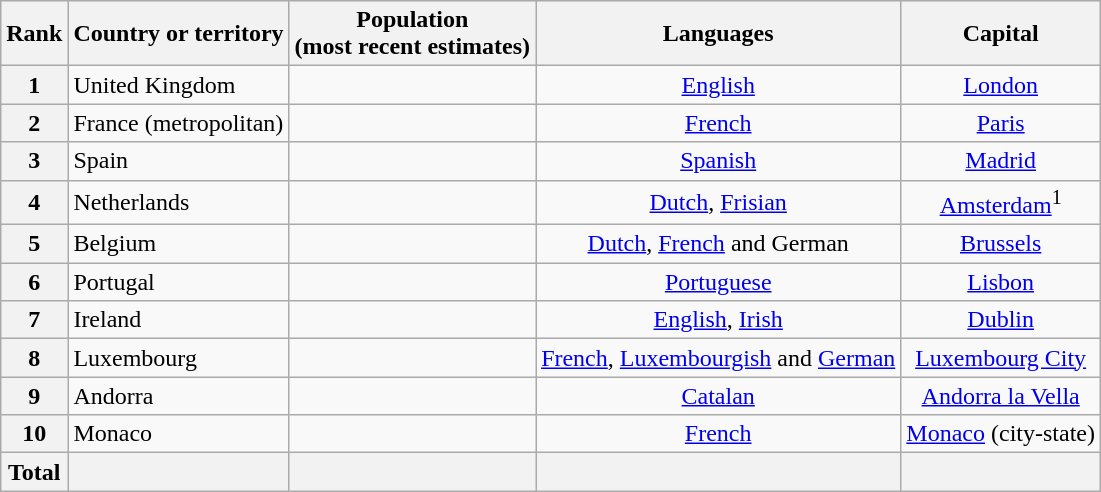<table class="wikitable sortable" style="border:1px solid #aaa;">
<tr style="background:#ececec;">
<th>Rank</th>
<th>Country or territory</th>
<th>Population<br>(most recent estimates)</th>
<th>Languages</th>
<th>Capital</th>
</tr>
<tr>
<th>1</th>
<td align=left>United Kingdom</td>
<td align=right></td>
<td align=center><a href='#'>English</a></td>
<td align=center><a href='#'>London</a></td>
</tr>
<tr>
<th>2</th>
<td align=left>France (metropolitan)</td>
<td align=right></td>
<td align=center><a href='#'>French</a></td>
<td align=center><a href='#'>Paris</a></td>
</tr>
<tr>
<th>3</th>
<td align=left>Spain</td>
<td align=right></td>
<td align=center><a href='#'>Spanish</a></td>
<td align=center><a href='#'>Madrid</a></td>
</tr>
<tr>
<th>4</th>
<td align=left>Netherlands</td>
<td align=right></td>
<td align=center><a href='#'>Dutch</a>, <a href='#'>Frisian</a></td>
<td align=center><a href='#'>Amsterdam</a><sup>1</sup></td>
</tr>
<tr>
<th>5</th>
<td align=left>Belgium</td>
<td align=right></td>
<td align=center><a href='#'>Dutch</a>, <a href='#'>French</a> and German</td>
<td align=center><a href='#'>Brussels</a></td>
</tr>
<tr>
<th>6</th>
<td align=left>Portugal</td>
<td align=right></td>
<td align=center><a href='#'>Portuguese</a></td>
<td align=center><a href='#'>Lisbon</a></td>
</tr>
<tr>
<th>7</th>
<td align=left>Ireland</td>
<td align=right></td>
<td align=center><a href='#'>English</a>, <a href='#'>Irish</a></td>
<td align=center><a href='#'>Dublin</a></td>
</tr>
<tr>
<th>8</th>
<td align=left>Luxembourg</td>
<td align=right></td>
<td align=center><a href='#'>French</a>, <a href='#'>Luxembourgish</a> and <a href='#'>German</a></td>
<td align=center><a href='#'>Luxembourg City</a></td>
</tr>
<tr>
<th>9</th>
<td align=left>Andorra</td>
<td align=right></td>
<td align=center><a href='#'>Catalan</a></td>
<td align=center><a href='#'>Andorra la Vella</a></td>
</tr>
<tr>
<th>10</th>
<td align=left>Monaco</td>
<td align=right></td>
<td align=center><a href='#'>French</a></td>
<td align=center><a href='#'>Monaco</a> (city-state)</td>
</tr>
<tr class="sortbottom">
<th>Total</th>
<th></th>
<th></th>
<th></th>
<th></th>
</tr>
</table>
